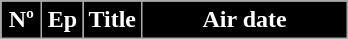<table class=wikitable style="background:#FFFFFF">
<tr style="color:#FFFFFF">
<th style="background:#000000; width:20px">Nº</th>
<th style="background:#000000; width:20px">Ep</th>
<th style="background:#000000">Title</th>
<th style="background:#000000; width:130px">Air date<br>
























</th>
</tr>
</table>
